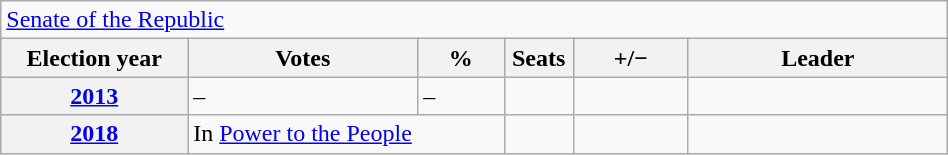<table class=wikitable style="width:50%; border:1px #AAAAFF solid">
<tr>
<td colspan=7><a href='#'>Senate of the Republic</a></td>
</tr>
<tr>
<th width=13%>Election year</th>
<th width=16%>Votes</th>
<th width=6%>%</th>
<th width=1%>Seats</th>
<th width=8%>+/−</th>
<th width=18%>Leader</th>
</tr>
<tr>
<th><a href='#'>2013</a></th>
<td>–</td>
<td>–</td>
<td></td>
<td></td>
<td></td>
</tr>
<tr>
<th><a href='#'>2018</a></th>
<td colspan=2>In <a href='#'>Power to the People</a></td>
<td></td>
<td></td>
<td></td>
</tr>
</table>
